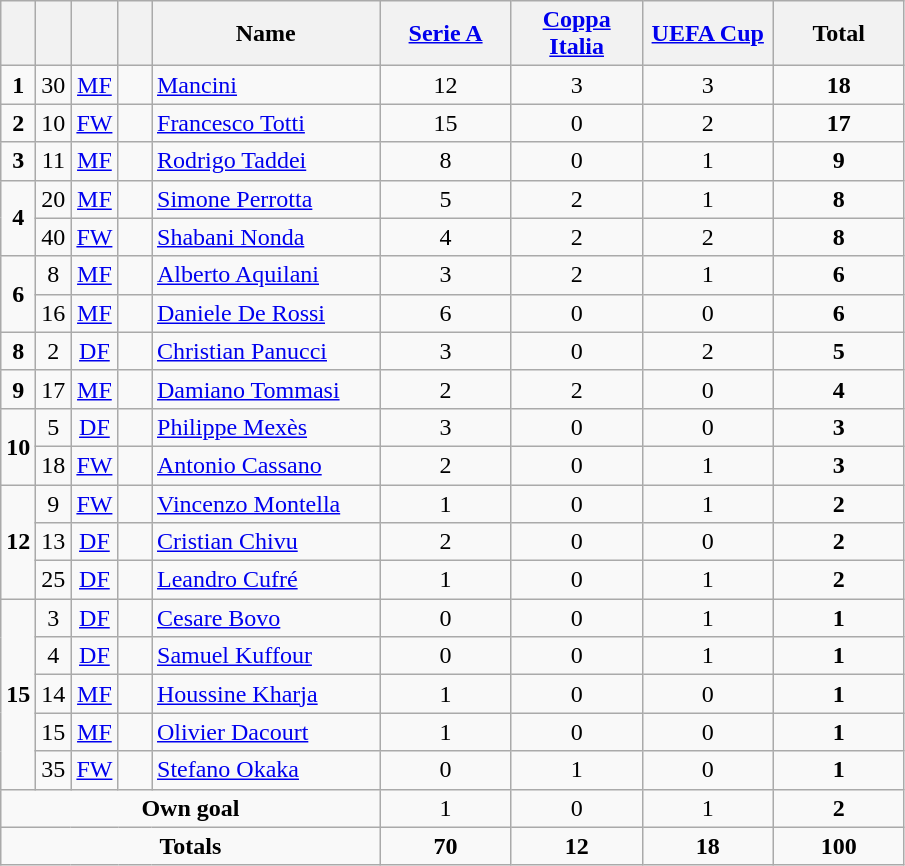<table class="wikitable" style="text-align:center">
<tr>
<th width=15></th>
<th width=15></th>
<th width=15></th>
<th width=15></th>
<th width=145>Name</th>
<th width=80><strong><a href='#'>Serie A</a></strong></th>
<th width=80><strong><a href='#'>Coppa Italia</a></strong></th>
<th width=80><strong><a href='#'>UEFA Cup</a></strong></th>
<th width=80>Total</th>
</tr>
<tr>
<td><strong>1</strong></td>
<td>30</td>
<td><a href='#'>MF</a></td>
<td></td>
<td align=left><a href='#'>Mancini</a></td>
<td>12</td>
<td>3</td>
<td>3</td>
<td><strong>18</strong></td>
</tr>
<tr>
<td><strong>2</strong></td>
<td>10</td>
<td><a href='#'>FW</a></td>
<td></td>
<td align=left><a href='#'>Francesco Totti</a></td>
<td>15</td>
<td>0</td>
<td>2</td>
<td><strong>17</strong></td>
</tr>
<tr>
<td><strong>3</strong></td>
<td>11</td>
<td><a href='#'>MF</a></td>
<td></td>
<td align=left><a href='#'>Rodrigo Taddei</a></td>
<td>8</td>
<td>0</td>
<td>1</td>
<td><strong>9</strong></td>
</tr>
<tr>
<td rowspan=2><strong>4</strong></td>
<td>20</td>
<td><a href='#'>MF</a></td>
<td></td>
<td align=left><a href='#'>Simone Perrotta</a></td>
<td>5</td>
<td>2</td>
<td>1</td>
<td><strong>8</strong></td>
</tr>
<tr>
<td>40</td>
<td><a href='#'>FW</a></td>
<td></td>
<td align=left><a href='#'>Shabani Nonda</a></td>
<td>4</td>
<td>2</td>
<td>2</td>
<td><strong>8</strong></td>
</tr>
<tr>
<td rowspan=2><strong>6</strong></td>
<td>8</td>
<td><a href='#'>MF</a></td>
<td></td>
<td align=left><a href='#'>Alberto Aquilani</a></td>
<td>3</td>
<td>2</td>
<td>1</td>
<td><strong>6</strong></td>
</tr>
<tr>
<td>16</td>
<td><a href='#'>MF</a></td>
<td></td>
<td align=left><a href='#'>Daniele De Rossi</a></td>
<td>6</td>
<td>0</td>
<td>0</td>
<td><strong>6</strong></td>
</tr>
<tr>
<td><strong>8</strong></td>
<td>2</td>
<td><a href='#'>DF</a></td>
<td></td>
<td align=left><a href='#'>Christian Panucci</a></td>
<td>3</td>
<td>0</td>
<td>2</td>
<td><strong>5</strong></td>
</tr>
<tr>
<td><strong>9</strong></td>
<td>17</td>
<td><a href='#'>MF</a></td>
<td></td>
<td align=left><a href='#'>Damiano Tommasi</a></td>
<td>2</td>
<td>2</td>
<td>0</td>
<td><strong>4</strong></td>
</tr>
<tr>
<td rowspan=2><strong>10</strong></td>
<td>5</td>
<td><a href='#'>DF</a></td>
<td></td>
<td align=left><a href='#'>Philippe Mexès</a></td>
<td>3</td>
<td>0</td>
<td>0</td>
<td><strong>3</strong></td>
</tr>
<tr>
<td>18</td>
<td><a href='#'>FW</a></td>
<td></td>
<td align=left><a href='#'>Antonio Cassano</a></td>
<td>2</td>
<td>0</td>
<td>1</td>
<td><strong>3</strong></td>
</tr>
<tr>
<td rowspan=3><strong>12</strong></td>
<td>9</td>
<td><a href='#'>FW</a></td>
<td></td>
<td align=left><a href='#'>Vincenzo Montella</a></td>
<td>1</td>
<td>0</td>
<td>1</td>
<td><strong>2</strong></td>
</tr>
<tr>
<td>13</td>
<td><a href='#'>DF</a></td>
<td></td>
<td align=left><a href='#'>Cristian Chivu</a></td>
<td>2</td>
<td>0</td>
<td>0</td>
<td><strong>2</strong></td>
</tr>
<tr>
<td>25</td>
<td><a href='#'>DF</a></td>
<td></td>
<td align=left><a href='#'>Leandro Cufré</a></td>
<td>1</td>
<td>0</td>
<td>1</td>
<td><strong>2</strong></td>
</tr>
<tr>
<td rowspan=5><strong>15</strong></td>
<td>3</td>
<td><a href='#'>DF</a></td>
<td></td>
<td align=left><a href='#'>Cesare Bovo</a></td>
<td>0</td>
<td>0</td>
<td>1</td>
<td><strong>1</strong></td>
</tr>
<tr>
<td>4</td>
<td><a href='#'>DF</a></td>
<td></td>
<td align=left><a href='#'>Samuel Kuffour</a></td>
<td>0</td>
<td>0</td>
<td>1</td>
<td><strong>1</strong></td>
</tr>
<tr>
<td>14</td>
<td><a href='#'>MF</a></td>
<td></td>
<td align=left><a href='#'>Houssine Kharja</a></td>
<td>1</td>
<td>0</td>
<td>0</td>
<td><strong>1</strong></td>
</tr>
<tr>
<td>15</td>
<td><a href='#'>MF</a></td>
<td></td>
<td align=left><a href='#'>Olivier Dacourt</a></td>
<td>1</td>
<td>0</td>
<td>0</td>
<td><strong>1</strong></td>
</tr>
<tr>
<td>35</td>
<td><a href='#'>FW</a></td>
<td></td>
<td align=left><a href='#'>Stefano Okaka</a></td>
<td>0</td>
<td>1</td>
<td>0</td>
<td><strong>1</strong></td>
</tr>
<tr>
<td colspan=5><strong>Own goal</strong></td>
<td>1</td>
<td>0</td>
<td>1</td>
<td><strong>2</strong></td>
</tr>
<tr>
<td colspan=5><strong>Totals</strong></td>
<td><strong>70</strong></td>
<td><strong>12</strong></td>
<td><strong>18</strong></td>
<td><strong>100</strong></td>
</tr>
</table>
